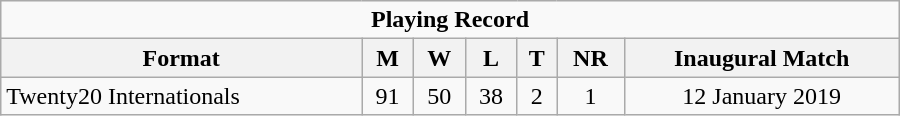<table class="wikitable" style="text-align: center; width: 600px;">
<tr>
<td colspan=7 align="center"><strong>Playing Record</strong></td>
</tr>
<tr>
<th>Format</th>
<th>M</th>
<th>W</th>
<th>L</th>
<th>T</th>
<th>NR</th>
<th>Inaugural Match</th>
</tr>
<tr>
<td align="left">Twenty20 Internationals</td>
<td>91</td>
<td>50</td>
<td>38</td>
<td>2</td>
<td>1</td>
<td>12 January 2019</td>
</tr>
</table>
